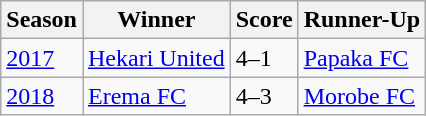<table class="wikitable">
<tr>
<th>Season</th>
<th>Winner</th>
<th>Score</th>
<th>Runner-Up</th>
</tr>
<tr>
<td><a href='#'>2017</a></td>
<td><a href='#'>Hekari United</a></td>
<td>4–1</td>
<td><a href='#'>Papaka FC</a></td>
</tr>
<tr>
<td><a href='#'>2018</a></td>
<td><a href='#'>Erema FC</a></td>
<td>4–3</td>
<td><a href='#'>Morobe FC</a></td>
</tr>
</table>
